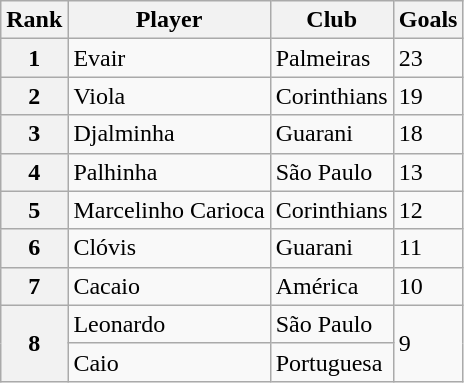<table class="wikitable">
<tr>
<th>Rank</th>
<th>Player</th>
<th>Club</th>
<th>Goals</th>
</tr>
<tr>
<th>1</th>
<td>Evair</td>
<td>Palmeiras</td>
<td>23</td>
</tr>
<tr>
<th>2</th>
<td>Viola</td>
<td>Corinthians</td>
<td>19</td>
</tr>
<tr>
<th>3</th>
<td>Djalminha</td>
<td>Guarani</td>
<td>18</td>
</tr>
<tr>
<th>4</th>
<td>Palhinha</td>
<td>São Paulo</td>
<td>13</td>
</tr>
<tr>
<th>5</th>
<td>Marcelinho Carioca</td>
<td>Corinthians</td>
<td>12</td>
</tr>
<tr>
<th>6</th>
<td>Clóvis</td>
<td>Guarani</td>
<td>11</td>
</tr>
<tr>
<th>7</th>
<td>Cacaio</td>
<td>América</td>
<td>10</td>
</tr>
<tr>
<th rowspan="2">8</th>
<td>Leonardo</td>
<td>São Paulo</td>
<td rowspan="2">9</td>
</tr>
<tr>
<td>Caio</td>
<td>Portuguesa</td>
</tr>
</table>
